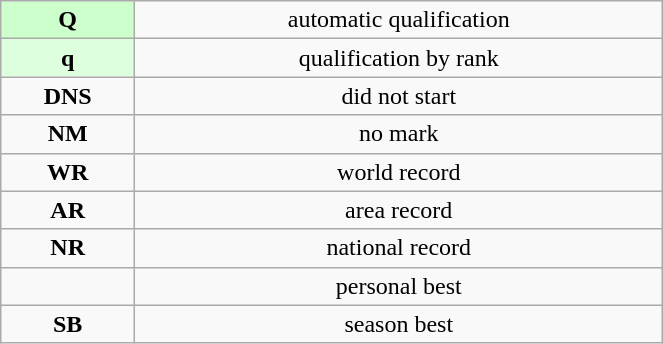<table class="wikitable" style=" text-align:center;" width="35%">
<tr>
<td bgcolor="ccffcc"><strong>Q</strong></td>
<td>automatic qualification</td>
</tr>
<tr>
<td bgcolor="ddffdd"><strong>q</strong></td>
<td>qualification by rank</td>
</tr>
<tr>
<td><strong>DNS</strong></td>
<td>did not start</td>
</tr>
<tr>
<td><strong>NM</strong></td>
<td>no mark</td>
</tr>
<tr>
<td><strong>WR</strong></td>
<td>world record</td>
</tr>
<tr>
<td><strong>AR</strong></td>
<td>area record</td>
</tr>
<tr>
<td><strong>NR</strong></td>
<td>national record</td>
</tr>
<tr>
<td></td>
<td>personal best</td>
</tr>
<tr>
<td><strong>SB</strong></td>
<td>season best</td>
</tr>
</table>
